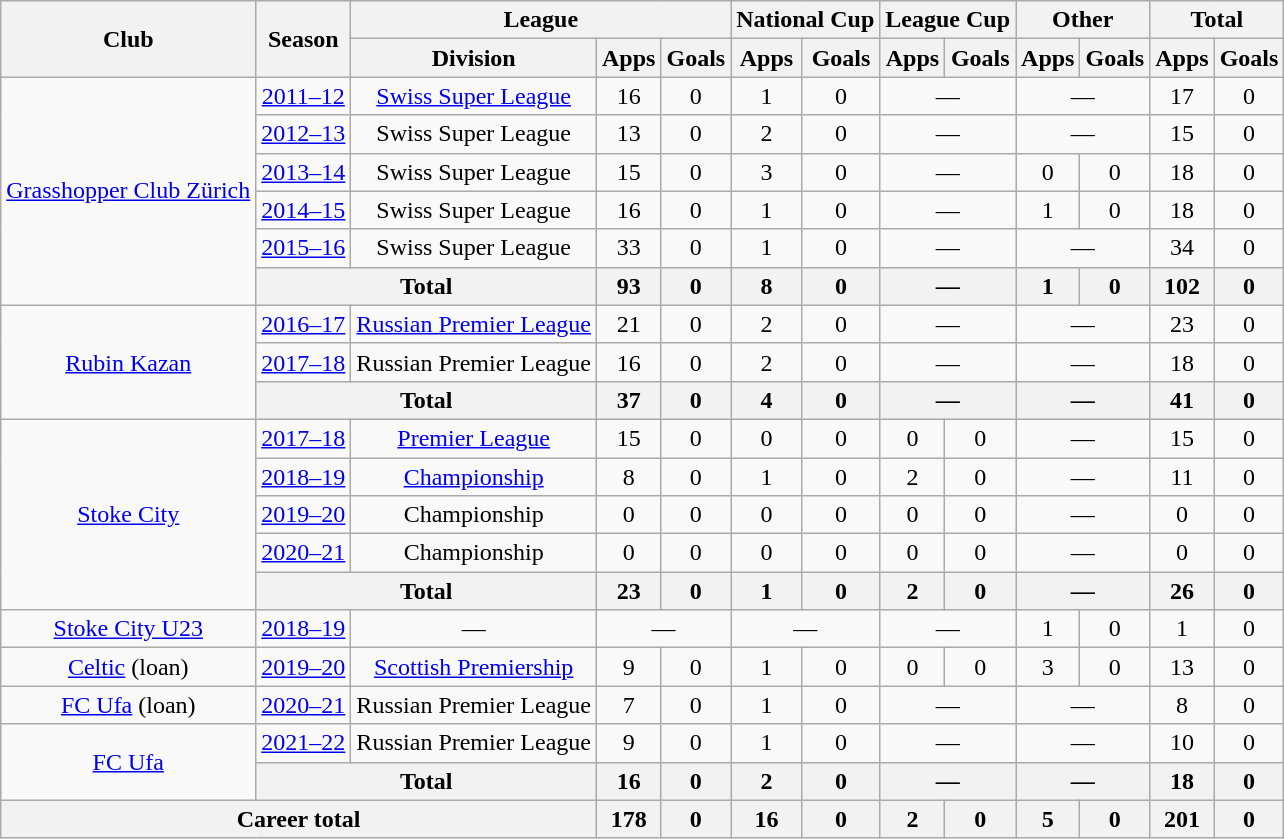<table class="wikitable" style="text-align: center">
<tr>
<th rowspan=2>Club</th>
<th rowspan=2>Season</th>
<th colspan=3>League</th>
<th colspan=2>National Cup</th>
<th colspan=2>League Cup</th>
<th colspan=2>Other</th>
<th colspan=2>Total</th>
</tr>
<tr>
<th>Division</th>
<th>Apps</th>
<th>Goals</th>
<th>Apps</th>
<th>Goals</th>
<th>Apps</th>
<th>Goals</th>
<th>Apps</th>
<th>Goals</th>
<th>Apps</th>
<th>Goals</th>
</tr>
<tr>
<td rowspan=6><a href='#'>Grasshopper Club Zürich</a></td>
<td><a href='#'>2011–12</a></td>
<td><a href='#'>Swiss Super League</a></td>
<td>16</td>
<td>0</td>
<td>1</td>
<td>0</td>
<td colspan=2>—</td>
<td colspan=2>—</td>
<td>17</td>
<td>0</td>
</tr>
<tr>
<td><a href='#'>2012–13</a></td>
<td>Swiss Super League</td>
<td>13</td>
<td>0</td>
<td>2</td>
<td>0</td>
<td colspan=2>—</td>
<td colspan=2>—</td>
<td>15</td>
<td>0</td>
</tr>
<tr>
<td><a href='#'>2013–14</a></td>
<td>Swiss Super League</td>
<td>15</td>
<td>0</td>
<td>3</td>
<td>0</td>
<td colspan=2>—</td>
<td>0</td>
<td>0</td>
<td>18</td>
<td>0</td>
</tr>
<tr>
<td><a href='#'>2014–15</a></td>
<td>Swiss Super League</td>
<td>16</td>
<td>0</td>
<td>1</td>
<td>0</td>
<td colspan=2>—</td>
<td>1</td>
<td>0</td>
<td>18</td>
<td>0</td>
</tr>
<tr>
<td><a href='#'>2015–16</a></td>
<td>Swiss Super League</td>
<td>33</td>
<td>0</td>
<td>1</td>
<td>0</td>
<td colspan=2>—</td>
<td colspan=2>—</td>
<td>34</td>
<td>0</td>
</tr>
<tr>
<th colspan=2>Total</th>
<th>93</th>
<th>0</th>
<th>8</th>
<th>0</th>
<th colspan=2>—</th>
<th>1</th>
<th>0</th>
<th>102</th>
<th>0</th>
</tr>
<tr>
<td rowspan=3><a href='#'>Rubin Kazan</a></td>
<td><a href='#'>2016–17</a></td>
<td><a href='#'>Russian Premier League</a></td>
<td>21</td>
<td>0</td>
<td>2</td>
<td>0</td>
<td colspan=2>—</td>
<td colspan=2>—</td>
<td>23</td>
<td>0</td>
</tr>
<tr>
<td><a href='#'>2017–18</a></td>
<td>Russian Premier League</td>
<td>16</td>
<td>0</td>
<td>2</td>
<td>0</td>
<td colspan=2>—</td>
<td colspan=2>—</td>
<td>18</td>
<td>0</td>
</tr>
<tr>
<th colspan=2>Total</th>
<th>37</th>
<th>0</th>
<th>4</th>
<th>0</th>
<th colspan=2>—</th>
<th colspan=2>—</th>
<th>41</th>
<th>0</th>
</tr>
<tr>
<td rowspan=5><a href='#'>Stoke City</a></td>
<td><a href='#'>2017–18</a></td>
<td><a href='#'>Premier League</a></td>
<td>15</td>
<td>0</td>
<td>0</td>
<td>0</td>
<td>0</td>
<td>0</td>
<td colspan=2>—</td>
<td>15</td>
<td>0</td>
</tr>
<tr>
<td><a href='#'>2018–19</a></td>
<td><a href='#'>Championship</a></td>
<td>8</td>
<td>0</td>
<td>1</td>
<td>0</td>
<td>2</td>
<td>0</td>
<td colspan=2>—</td>
<td>11</td>
<td>0</td>
</tr>
<tr>
<td><a href='#'>2019–20</a></td>
<td>Championship</td>
<td>0</td>
<td>0</td>
<td>0</td>
<td>0</td>
<td>0</td>
<td>0</td>
<td colspan=2>—</td>
<td>0</td>
<td>0</td>
</tr>
<tr>
<td><a href='#'>2020–21</a></td>
<td>Championship</td>
<td>0</td>
<td>0</td>
<td>0</td>
<td>0</td>
<td>0</td>
<td>0</td>
<td colspan=2>—</td>
<td>0</td>
<td>0</td>
</tr>
<tr>
<th colspan=2>Total</th>
<th>23</th>
<th>0</th>
<th>1</th>
<th>0</th>
<th>2</th>
<th>0</th>
<th colspan=2>—</th>
<th>26</th>
<th>0</th>
</tr>
<tr>
<td><a href='#'>Stoke City U23</a></td>
<td><a href='#'>2018–19</a></td>
<td colspan=1>—</td>
<td colspan=2>—</td>
<td colspan=2>—</td>
<td colspan=2>—</td>
<td>1</td>
<td>0</td>
<td>1</td>
<td>0</td>
</tr>
<tr>
<td><a href='#'>Celtic</a> (loan)</td>
<td><a href='#'>2019–20</a></td>
<td><a href='#'>Scottish Premiership</a></td>
<td>9</td>
<td>0</td>
<td>1</td>
<td>0</td>
<td>0</td>
<td>0</td>
<td>3</td>
<td>0</td>
<td>13</td>
<td>0</td>
</tr>
<tr>
<td><a href='#'>FC Ufa</a> (loan)</td>
<td><a href='#'>2020–21</a></td>
<td>Russian Premier League</td>
<td>7</td>
<td>0</td>
<td>1</td>
<td>0</td>
<td colspan=2>—</td>
<td colspan=2>—</td>
<td>8</td>
<td>0</td>
</tr>
<tr>
<td rowspan=2><a href='#'>FC Ufa</a></td>
<td><a href='#'>2021–22</a></td>
<td>Russian Premier League</td>
<td>9</td>
<td>0</td>
<td>1</td>
<td>0</td>
<td colspan=2>—</td>
<td colspan=2>—</td>
<td>10</td>
<td>0</td>
</tr>
<tr>
<th colspan=2>Total</th>
<th>16</th>
<th>0</th>
<th>2</th>
<th>0</th>
<th colspan=2>—</th>
<th colspan=2>—</th>
<th>18</th>
<th>0</th>
</tr>
<tr>
<th colspan=3>Career total</th>
<th>178</th>
<th>0</th>
<th>16</th>
<th>0</th>
<th>2</th>
<th>0</th>
<th>5</th>
<th>0</th>
<th>201</th>
<th>0</th>
</tr>
</table>
